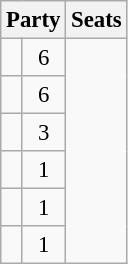<table class="wikitable" style="font-size: 95%;">
<tr>
<th colspan="2">Party</th>
<th>Seats</th>
</tr>
<tr>
<td></td>
<td align="center">6</td>
</tr>
<tr>
<td></td>
<td align="center">6</td>
</tr>
<tr>
<td></td>
<td align="center">3</td>
</tr>
<tr>
<td></td>
<td align="center">1</td>
</tr>
<tr>
<td></td>
<td align="center">1</td>
</tr>
<tr>
<td></td>
<td align="center">1</td>
</tr>
</table>
